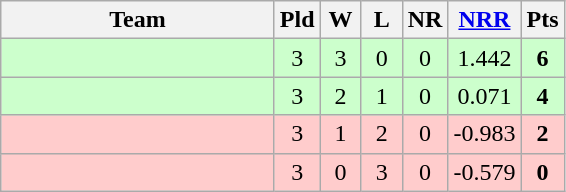<table class="wikitable" style="text-align:center">
<tr>
<th width=175>Team</th>
<th width=20 abbr="Played">Pld</th>
<th width=20 abbr="Won">W</th>
<th width=20 abbr="Lost">L</th>
<th width=20 abbr="No result">NR</th>
<th width=20 abbr="Net run rate"><a href='#'>NRR</a></th>
<th width=20 abbr="Points">Pts</th>
</tr>
<tr bgcolor="#ccffcc">
<td align="left"></td>
<td>3</td>
<td>3</td>
<td>0</td>
<td>0</td>
<td>1.442</td>
<td><strong>6</strong></td>
</tr>
<tr bgcolor="#ccffcc">
<td align="left"></td>
<td>3</td>
<td>2</td>
<td>1</td>
<td>0</td>
<td>0.071</td>
<td><strong>4</strong></td>
</tr>
<tr bgcolor="#ffcccc">
<td align="left"></td>
<td>3</td>
<td>1</td>
<td>2</td>
<td>0</td>
<td>-0.983</td>
<td><strong>2</strong></td>
</tr>
<tr bgcolor="#ffcccc">
<td align="left"></td>
<td>3</td>
<td>0</td>
<td>3</td>
<td>0</td>
<td>-0.579</td>
<td><strong>0</strong></td>
</tr>
</table>
